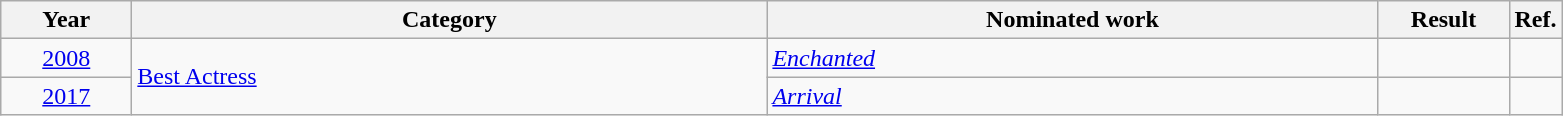<table class=wikitable>
<tr>
<th scope="col" style="width:5em;">Year</th>
<th scope="col" style="width:26em;">Category</th>
<th scope="col" style="width:25em;">Nominated work</th>
<th scope="col" style="width:5em;">Result</th>
<th>Ref.</th>
</tr>
<tr>
<td style="text-align:center;"><a href='#'>2008</a></td>
<td rowspan="2"><a href='#'>Best Actress</a></td>
<td><em><a href='#'>Enchanted</a></em></td>
<td></td>
<td style="text-align:center;"></td>
</tr>
<tr>
<td style="text-align:center;"><a href='#'>2017</a></td>
<td><em><a href='#'>Arrival</a></em></td>
<td></td>
<td style="text-align:center;"></td>
</tr>
</table>
